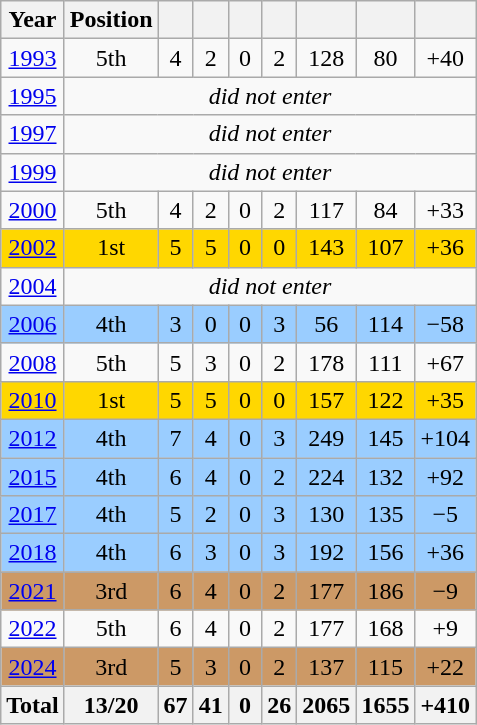<table class="wikitable" style="text-align: center;">
<tr>
<th>Year</th>
<th>Position</th>
<th width="15"></th>
<th width="15"></th>
<th width="15"></th>
<th width="15"></th>
<th></th>
<th></th>
<th></th>
</tr>
<tr>
<td style="text-align:center;"> <a href='#'>1993</a></td>
<td style="text-align:center;">5th</td>
<td>4</td>
<td>2</td>
<td>0</td>
<td>2</td>
<td>128</td>
<td>80</td>
<td>+40</td>
</tr>
<tr>
<td style="text-align:center;"> <a href='#'>1995</a></td>
<td rowspan=1 colspan=9><em>did not enter</em></td>
</tr>
<tr>
<td style="text-align:center;"> <a href='#'>1997</a></td>
<td rowspan=1 colspan=9><em>did not enter</em></td>
</tr>
<tr>
<td style="text-align:center;"> <a href='#'>1999</a></td>
<td rowspan=1 colspan=9><em>did not enter</em></td>
</tr>
<tr>
<td style="text-align:center;"> <a href='#'>2000</a></td>
<td style="text-align:center;">5th</td>
<td>4</td>
<td>2</td>
<td>0</td>
<td>2</td>
<td>117</td>
<td>84</td>
<td>+33</td>
</tr>
<tr bgcolor=gold>
<td style="text-align:center;"> <a href='#'>2002</a></td>
<td style="text-align:center;">1st</td>
<td>5</td>
<td>5</td>
<td>0</td>
<td>0</td>
<td>143</td>
<td>107</td>
<td>+36</td>
</tr>
<tr>
<td style="text-align:center;"> <a href='#'>2004</a></td>
<td rowspan=1 colspan=9><em>did not enter</em></td>
</tr>
<tr bgcolor=9acdff>
<td style="text-align:center;"> <a href='#'>2006</a></td>
<td style="text-align:center;">4th</td>
<td>3</td>
<td>0</td>
<td>0</td>
<td>3</td>
<td>56</td>
<td>114</td>
<td>−58</td>
</tr>
<tr>
<td style="text-align:center;"> <a href='#'>2008</a></td>
<td style="text-align:center;">5th</td>
<td>5</td>
<td>3</td>
<td>0</td>
<td>2</td>
<td>178</td>
<td>111</td>
<td>+67</td>
</tr>
<tr bgcolor=gold>
<td style="text-align:center;"> <a href='#'>2010</a></td>
<td style="text-align:center;">1st</td>
<td>5</td>
<td>5</td>
<td>0</td>
<td>0</td>
<td>157</td>
<td>122</td>
<td>+35</td>
</tr>
<tr bgcolor=9acdff>
<td style="text-align:center;"> <a href='#'>2012</a></td>
<td style="text-align:center;">4th</td>
<td>7</td>
<td>4</td>
<td>0</td>
<td>3</td>
<td>249</td>
<td>145</td>
<td>+104</td>
</tr>
<tr bgcolor=9acdff>
<td style="text-align:center;"> <a href='#'>2015</a></td>
<td style="text-align:center;">4th</td>
<td>6</td>
<td>4</td>
<td>0</td>
<td>2</td>
<td>224</td>
<td>132</td>
<td>+92</td>
</tr>
<tr bgcolor=9acdff>
<td style="text-align:center;"> <a href='#'>2017</a></td>
<td style="text-align:center;">4th</td>
<td>5</td>
<td>2</td>
<td>0</td>
<td>3</td>
<td>130</td>
<td>135</td>
<td>−5</td>
</tr>
<tr bgcolor=9acdff>
<td style="text-align:center;"> <a href='#'>2018</a></td>
<td style="text-align:center;">4th</td>
<td>6</td>
<td>3</td>
<td>0</td>
<td>3</td>
<td>192</td>
<td>156</td>
<td>+36</td>
</tr>
<tr style="background:#c96;">
<td style="text-align:center;"> <a href='#'>2021</a></td>
<td style="text-align:center;">3rd</td>
<td>6</td>
<td>4</td>
<td>0</td>
<td>2</td>
<td>177</td>
<td>186</td>
<td>−9</td>
</tr>
<tr>
<td style="text-align:center;"> <a href='#'>2022</a></td>
<td style="text-align:center;">5th</td>
<td>6</td>
<td>4</td>
<td>0</td>
<td>2</td>
<td>177</td>
<td>168</td>
<td>+9</td>
</tr>
<tr style="background:#c96;">
<td style="text-align:center;"> <a href='#'>2024</a></td>
<td style="text-align:center;">3rd</td>
<td>5</td>
<td>3</td>
<td>0</td>
<td>2</td>
<td>137</td>
<td>115</td>
<td>+22</td>
</tr>
<tr>
<th align=center>Total</th>
<th>13/20</th>
<th>67</th>
<th>41</th>
<th>0</th>
<th>26</th>
<th>2065</th>
<th>1655</th>
<th>+410</th>
</tr>
</table>
